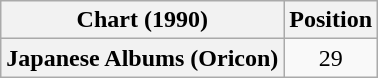<table class="wikitable plainrowheaders" style="text-align:center">
<tr>
<th scope="col">Chart (1990)</th>
<th scope="col">Position</th>
</tr>
<tr>
<th scope="row">Japanese Albums (Oricon)</th>
<td>29</td>
</tr>
</table>
